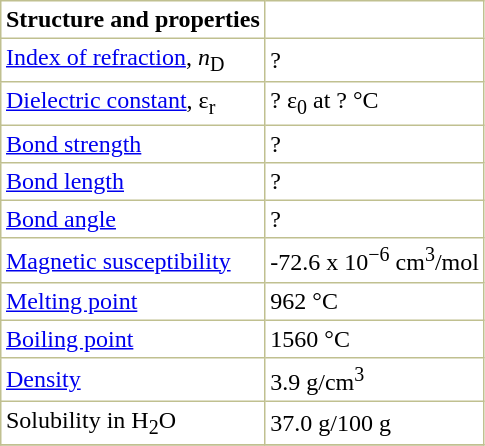<table border="1" cellspacing="0" cellpadding="3" style="margin: 0 0 0 0.5em; background: #FFFFFF; border-collapse: collapse; border-color: #C0C090;">
<tr>
<th>Structure and properties</th>
</tr>
<tr>
<td><a href='#'>Index of refraction</a>, <em>n</em><sub>D</sub></td>
<td>? </td>
</tr>
<tr>
<td><a href='#'>Dielectric constant</a>, ε<sub>r</sub></td>
<td>? ε<sub>0</sub> at ? °C </td>
</tr>
<tr>
<td><a href='#'>Bond strength</a></td>
<td>? </td>
</tr>
<tr>
<td><a href='#'>Bond length</a></td>
<td>? </td>
</tr>
<tr>
<td><a href='#'>Bond angle</a></td>
<td>? </td>
</tr>
<tr>
<td><a href='#'>Magnetic susceptibility</a></td>
<td>-72.6 x 10<sup>−6</sup> cm<sup>3</sup>/mol</td>
</tr>
<tr>
<td><a href='#'>Melting point</a></td>
<td>962 °C</td>
</tr>
<tr>
<td><a href='#'>Boiling point</a></td>
<td>1560 °C</td>
</tr>
<tr>
<td><a href='#'>Density</a></td>
<td>3.9 g/cm<sup>3</sup></td>
</tr>
<tr>
<td>Solubility in H<sub>2</sub>O</td>
<td>37.0 g/100 g</td>
</tr>
<tr>
</tr>
</table>
